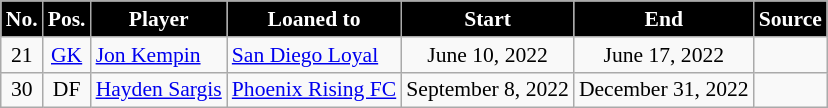<table class="wikitable" style="text-align:center; font-size:90%; ">
<tr>
<th style="background:#000000; color:#FFFFFF;">No.</th>
<th style="background:#000000; color:#FFFFFF;">Pos.</th>
<th style="background:#000000; color:#FFFFFF;">Player</th>
<th style="background:#000000; color:#FFFFFF;">Loaned to</th>
<th style="background:#000000; color:#FFFFFF;">Start</th>
<th style="background:#000000; color:#FFFFFF;">End</th>
<th style="background:#000000; color:#FFFFFF; class="unsortable;">Source</th>
</tr>
<tr>
<td>21</td>
<td><a href='#'>GK</a></td>
<td align=left> <a href='#'>Jon Kempin</a></td>
<td align=left> <a href='#'>San Diego Loyal</a></td>
<td>June 10, 2022</td>
<td>June 17, 2022</td>
<td></td>
</tr>
<tr>
<td>30</td>
<td>DF</td>
<td align=left> <a href='#'>Hayden Sargis</a></td>
<td align=left> <a href='#'>Phoenix Rising FC</a></td>
<td>September 8, 2022</td>
<td>December 31, 2022</td>
<td></td>
</tr>
</table>
